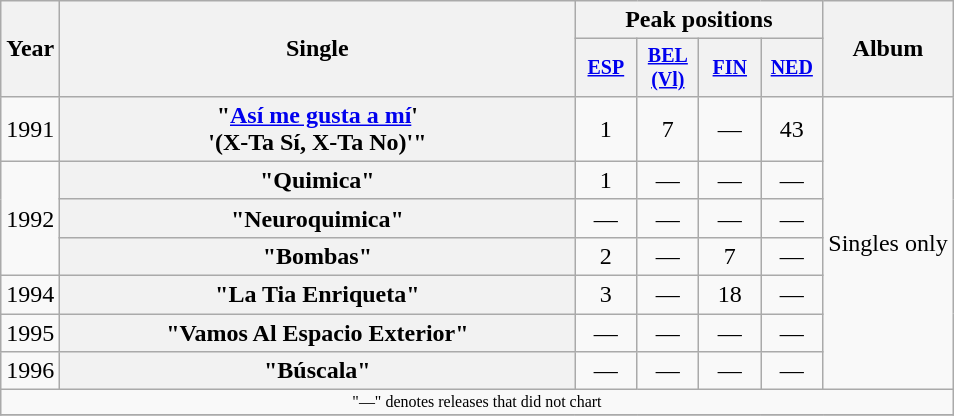<table class="wikitable plainrowheaders" style="text-align:center;">
<tr>
<th rowspan="2">Year</th>
<th rowspan="2" style="width:21em;">Single</th>
<th colspan="4">Peak positions</th>
<th rowspan="2">Album</th>
</tr>
<tr style="font-size:smaller;">
<th width="35"><a href='#'>ESP</a><br></th>
<th width="35"><a href='#'>BEL<br>(Vl)</a><br></th>
<th width="35"><a href='#'>FIN</a><br></th>
<th width="35"><a href='#'>NED</a><br></th>
</tr>
<tr>
<td>1991</td>
<th scope="row">"<a href='#'>Así me gusta a mí</a>' <br> '(X-Ta Sí, X-Ta No)'"</th>
<td>1</td>
<td>7</td>
<td>—</td>
<td>43</td>
<td rowspan="7">Singles only</td>
</tr>
<tr>
<td rowspan=3>1992</td>
<th scope="row">"Quimica"</th>
<td>1</td>
<td>—</td>
<td>—</td>
<td>—</td>
</tr>
<tr>
<th scope="row">"Neuroquimica"</th>
<td>—</td>
<td>—</td>
<td>—</td>
<td>—</td>
</tr>
<tr>
<th scope="row">"Bombas"</th>
<td>2</td>
<td>—</td>
<td>7</td>
<td>—</td>
</tr>
<tr>
<td>1994</td>
<th scope="row">"La Tia Enriqueta"</th>
<td>3</td>
<td>—</td>
<td>18</td>
<td>—</td>
</tr>
<tr>
<td>1995</td>
<th scope="row">"Vamos Al Espacio Exterior"</th>
<td>—</td>
<td>—</td>
<td>—</td>
<td>—</td>
</tr>
<tr>
<td>1996</td>
<th scope="row">"Búscala"</th>
<td>—</td>
<td>—</td>
<td>—</td>
<td>—</td>
</tr>
<tr>
<td colspan="7" style="font-size:8pt">"—" denotes releases that did not chart</td>
</tr>
<tr>
</tr>
</table>
